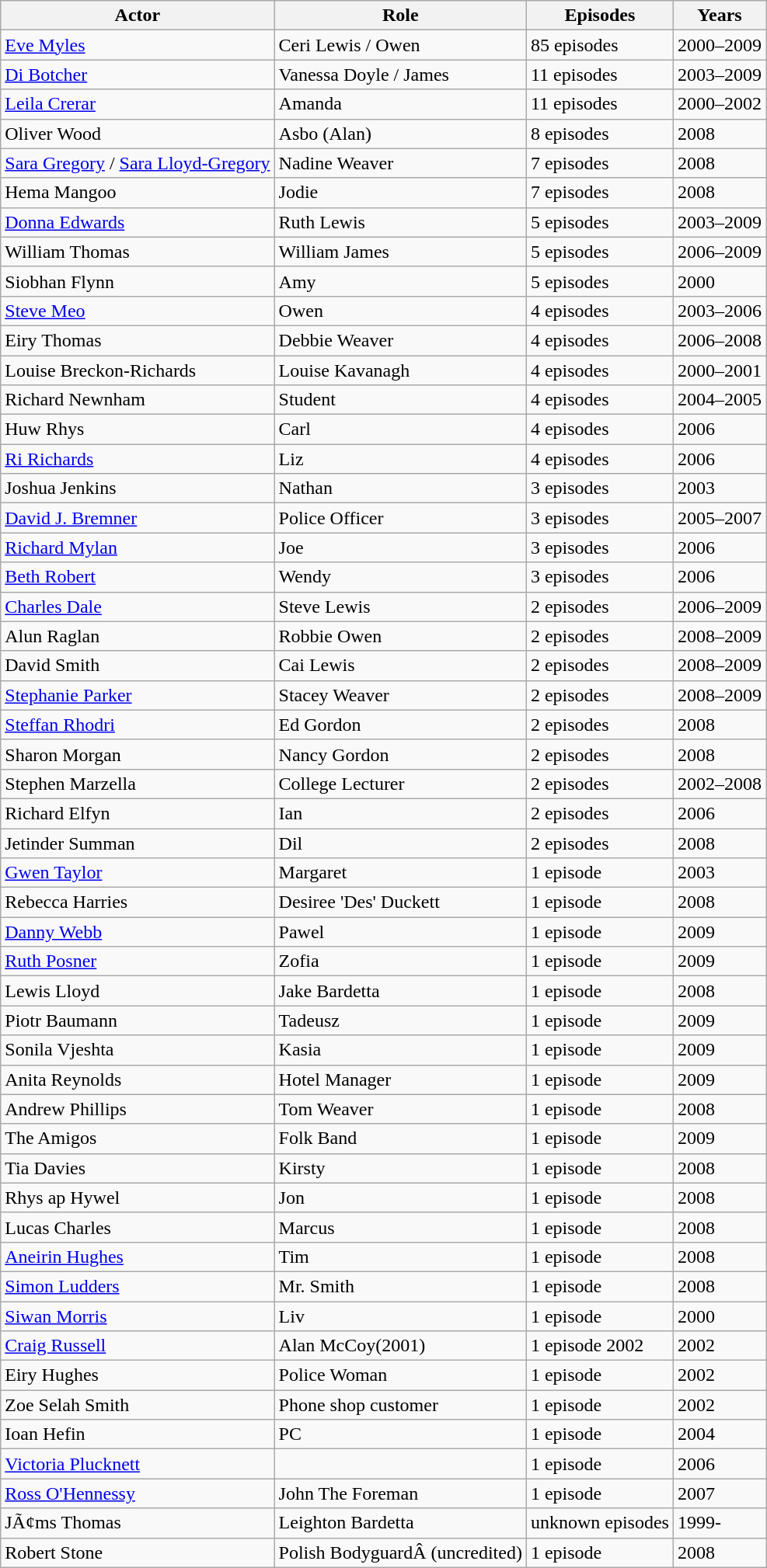<table class="wikitable">
<tr>
<th>Actor</th>
<th>Role</th>
<th>Episodes</th>
<th>Years</th>
</tr>
<tr>
<td><a href='#'>Eve Myles</a></td>
<td>Ceri Lewis / Owen</td>
<td>85 episodes</td>
<td>2000–2009</td>
</tr>
<tr>
<td><a href='#'>Di Botcher</a></td>
<td>Vanessa Doyle / James</td>
<td>11 episodes</td>
<td>2003–2009</td>
</tr>
<tr>
<td><a href='#'>Leila Crerar</a></td>
<td>Amanda</td>
<td>11 episodes</td>
<td>2000–2002</td>
</tr>
<tr>
<td>Oliver Wood</td>
<td>Asbo (Alan)</td>
<td>8 episodes</td>
<td>2008</td>
</tr>
<tr>
<td><a href='#'>Sara Gregory</a> / <a href='#'>Sara Lloyd-Gregory</a></td>
<td>Nadine Weaver</td>
<td>7 episodes</td>
<td>2008</td>
</tr>
<tr>
<td>Hema Mangoo</td>
<td>Jodie</td>
<td>7 episodes</td>
<td>2008</td>
</tr>
<tr>
<td><a href='#'>Donna Edwards</a></td>
<td>Ruth Lewis</td>
<td>5 episodes</td>
<td>2003–2009</td>
</tr>
<tr>
<td>William Thomas</td>
<td>William James</td>
<td>5 episodes</td>
<td>2006–2009</td>
</tr>
<tr>
<td>Siobhan Flynn</td>
<td>Amy</td>
<td>5 episodes</td>
<td>2000</td>
</tr>
<tr>
<td><a href='#'>Steve Meo</a></td>
<td>Owen</td>
<td>4 episodes</td>
<td>2003–2006</td>
</tr>
<tr>
<td>Eiry Thomas</td>
<td>Debbie Weaver</td>
<td>4 episodes</td>
<td>2006–2008</td>
</tr>
<tr>
<td>Louise Breckon-Richards</td>
<td>Louise Kavanagh</td>
<td>4 episodes</td>
<td>2000–2001</td>
</tr>
<tr>
<td>Richard Newnham</td>
<td>Student</td>
<td>4 episodes</td>
<td>2004–2005</td>
</tr>
<tr>
<td>Huw Rhys</td>
<td>Carl</td>
<td>4 episodes</td>
<td>2006</td>
</tr>
<tr>
<td><a href='#'>Ri Richards</a></td>
<td>Liz</td>
<td>4 episodes</td>
<td>2006</td>
</tr>
<tr>
<td>Joshua Jenkins</td>
<td>Nathan</td>
<td>3 episodes</td>
<td>2003</td>
</tr>
<tr>
<td><a href='#'>David J. Bremner</a></td>
<td>Police Officer</td>
<td>3 episodes</td>
<td>2005–2007</td>
</tr>
<tr>
<td><a href='#'>Richard Mylan</a></td>
<td>Joe</td>
<td>3 episodes</td>
<td>2006</td>
</tr>
<tr>
<td><a href='#'>Beth Robert</a></td>
<td>Wendy</td>
<td>3 episodes</td>
<td>2006</td>
</tr>
<tr>
<td><a href='#'>Charles Dale</a></td>
<td>Steve Lewis</td>
<td>2 episodes</td>
<td>2006–2009</td>
</tr>
<tr>
<td>Alun Raglan</td>
<td>Robbie Owen</td>
<td>2 episodes</td>
<td>2008–2009</td>
</tr>
<tr>
<td>David Smith</td>
<td>Cai Lewis</td>
<td>2 episodes</td>
<td>2008–2009</td>
</tr>
<tr>
<td><a href='#'>Stephanie Parker</a></td>
<td>Stacey Weaver</td>
<td>2 episodes</td>
<td>2008–2009</td>
</tr>
<tr>
<td><a href='#'>Steffan Rhodri</a></td>
<td>Ed Gordon</td>
<td>2 episodes</td>
<td>2008</td>
</tr>
<tr>
<td>Sharon Morgan</td>
<td>Nancy Gordon</td>
<td>2 episodes</td>
<td>2008</td>
</tr>
<tr>
<td>Stephen Marzella</td>
<td>College Lecturer</td>
<td>2 episodes</td>
<td>2002–2008</td>
</tr>
<tr>
<td>Richard Elfyn</td>
<td>Ian</td>
<td>2 episodes</td>
<td>2006</td>
</tr>
<tr>
<td>Jetinder Summan</td>
<td>Dil</td>
<td>2 episodes</td>
<td>2008</td>
</tr>
<tr>
<td><a href='#'>Gwen Taylor</a></td>
<td>Margaret</td>
<td>1 episode</td>
<td>2003</td>
</tr>
<tr>
<td>Rebecca Harries</td>
<td>Desiree 'Des' Duckett</td>
<td>1 episode</td>
<td>2008</td>
</tr>
<tr>
<td><a href='#'>Danny Webb</a></td>
<td>Pawel</td>
<td>1 episode</td>
<td>2009</td>
</tr>
<tr>
<td><a href='#'>Ruth Posner</a></td>
<td>Zofia</td>
<td>1 episode</td>
<td>2009</td>
</tr>
<tr>
<td>Lewis Lloyd</td>
<td>Jake Bardetta</td>
<td>1 episode</td>
<td>2008</td>
</tr>
<tr>
<td>Piotr Baumann</td>
<td>Tadeusz</td>
<td>1 episode</td>
<td>2009</td>
</tr>
<tr>
<td>Sonila Vjeshta</td>
<td>Kasia</td>
<td>1 episode</td>
<td>2009</td>
</tr>
<tr>
<td>Anita Reynolds</td>
<td>Hotel Manager</td>
<td>1 episode</td>
<td>2009</td>
</tr>
<tr>
<td>Andrew Phillips</td>
<td>Tom Weaver</td>
<td>1 episode</td>
<td>2008</td>
</tr>
<tr>
<td>The Amigos</td>
<td>Folk Band</td>
<td>1 episode</td>
<td>2009</td>
</tr>
<tr>
<td>Tia Davies</td>
<td>Kirsty</td>
<td>1 episode</td>
<td>2008</td>
</tr>
<tr>
<td>Rhys ap Hywel</td>
<td>Jon</td>
<td>1 episode</td>
<td>2008</td>
</tr>
<tr>
<td>Lucas Charles</td>
<td>Marcus</td>
<td>1 episode</td>
<td>2008</td>
</tr>
<tr>
<td><a href='#'>Aneirin Hughes</a></td>
<td>Tim</td>
<td>1 episode</td>
<td>2008</td>
</tr>
<tr>
<td><a href='#'>Simon Ludders</a></td>
<td>Mr. Smith</td>
<td>1 episode</td>
<td>2008</td>
</tr>
<tr>
<td><a href='#'>Siwan Morris</a></td>
<td>Liv</td>
<td>1 episode</td>
<td>2000</td>
</tr>
<tr>
<td><a href='#'>Craig Russell</a></td>
<td>Alan McCoy(2001)</td>
<td>1 episode 2002</td>
<td>2002</td>
</tr>
<tr>
<td>Eiry Hughes</td>
<td>Police Woman</td>
<td>1 episode</td>
<td>2002</td>
</tr>
<tr>
<td>Zoe Selah Smith</td>
<td>Phone shop customer</td>
<td>1 episode</td>
<td>2002</td>
</tr>
<tr>
<td>Ioan Hefin</td>
<td>PC</td>
<td>1 episode</td>
<td>2004</td>
</tr>
<tr>
<td><a href='#'>Victoria Plucknett</a></td>
<td></td>
<td>1 episode</td>
<td>2006</td>
</tr>
<tr>
<td><a href='#'>Ross O'Hennessy</a></td>
<td>John The Foreman</td>
<td>1 episode</td>
<td>2007</td>
</tr>
<tr>
<td>JÃ¢ms Thomas</td>
<td>Leighton Bardetta</td>
<td>unknown episodes</td>
<td>1999-</td>
</tr>
<tr>
<td>Robert Stone</td>
<td>Polish BodyguardÂ (uncredited)</td>
<td>1 episode</td>
<td>2008</td>
</tr>
</table>
